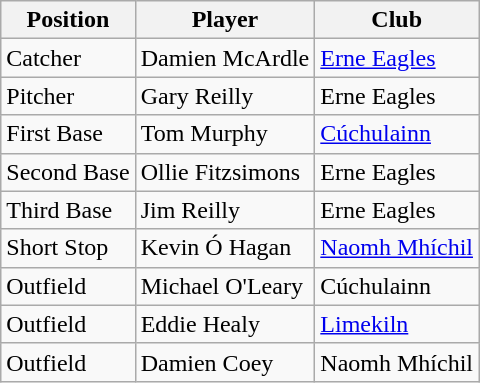<table class="wikitable">
<tr>
<th>Position</th>
<th>Player</th>
<th>Club</th>
</tr>
<tr>
<td>Catcher</td>
<td>Damien McArdle</td>
<td><a href='#'>Erne Eagles</a></td>
</tr>
<tr>
<td>Pitcher</td>
<td>Gary Reilly</td>
<td>Erne Eagles</td>
</tr>
<tr>
<td>First Base</td>
<td>Tom Murphy</td>
<td><a href='#'>Cúchulainn</a></td>
</tr>
<tr>
<td>Second Base</td>
<td>Ollie Fitzsimons</td>
<td>Erne Eagles</td>
</tr>
<tr>
<td>Third Base</td>
<td>Jim Reilly</td>
<td>Erne Eagles</td>
</tr>
<tr>
<td>Short Stop</td>
<td>Kevin Ó Hagan</td>
<td><a href='#'>Naomh Mhíchil</a></td>
</tr>
<tr>
<td>Outfield</td>
<td>Michael O'Leary</td>
<td>Cúchulainn</td>
</tr>
<tr>
<td>Outfield</td>
<td>Eddie Healy</td>
<td><a href='#'>Limekiln</a></td>
</tr>
<tr>
<td>Outfield</td>
<td>Damien Coey</td>
<td>Naomh Mhíchil</td>
</tr>
</table>
